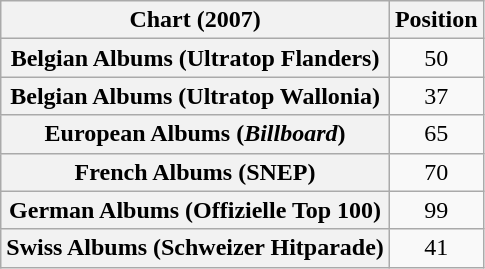<table class="wikitable sortable plainrowheaders" style="text-align:center">
<tr>
<th scope="col">Chart (2007)</th>
<th scope="col">Position</th>
</tr>
<tr>
<th scope="row">Belgian Albums (Ultratop Flanders)</th>
<td>50</td>
</tr>
<tr>
<th scope="row">Belgian Albums (Ultratop Wallonia)</th>
<td>37</td>
</tr>
<tr>
<th scope="row">European Albums (<em>Billboard</em>)</th>
<td>65</td>
</tr>
<tr>
<th scope="row">French Albums (SNEP)</th>
<td>70</td>
</tr>
<tr>
<th scope="row">German Albums (Offizielle Top 100)</th>
<td>99</td>
</tr>
<tr>
<th scope="row">Swiss Albums (Schweizer Hitparade)</th>
<td>41</td>
</tr>
</table>
